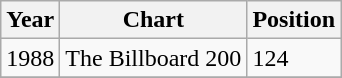<table class="wikitable">
<tr>
<th align="left">Year</th>
<th align="left">Chart</th>
<th align="left">Position</th>
</tr>
<tr>
<td align="left">1988</td>
<td align="left">The Billboard 200</td>
<td align="left">124</td>
</tr>
<tr>
</tr>
</table>
